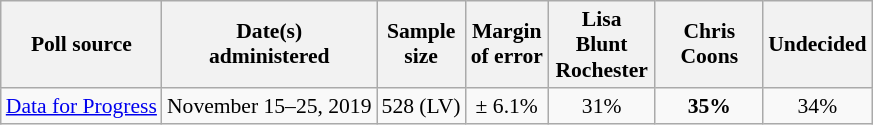<table class="wikitable" style="font-size:90%;text-align:center;">
<tr>
<th>Poll source</th>
<th>Date(s)<br>administered</th>
<th>Sample<br>size</th>
<th>Margin<br>of error</th>
<th style="width:65px;">Lisa<br>Blunt Rochester</th>
<th style="width:65px;">Chris<br>Coons</th>
<th>Undecided</th>
</tr>
<tr>
<td><a href='#'>Data for Progress</a></td>
<td>November 15–25, 2019</td>
<td>528 (LV)</td>
<td>± 6.1%</td>
<td>31%</td>
<td><strong>35%</strong></td>
<td>34%</td>
</tr>
</table>
